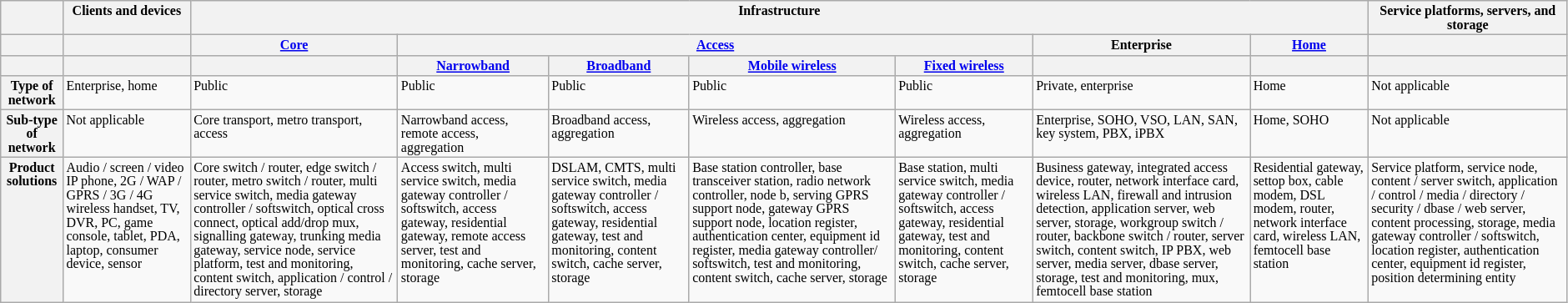<table class="wikitable" border="1" style="font-size:8pt;">
<tr valign="top">
<th></th>
<th>Clients and devices</th>
<th colspan="7">Infrastructure</th>
<th>Service platforms, servers, and storage</th>
</tr>
<tr valign="top">
<th></th>
<th></th>
<th><a href='#'>Core</a></th>
<th colspan="4"><a href='#'>Access</a></th>
<th>Enterprise</th>
<th><a href='#'>Home</a></th>
<th></th>
</tr>
<tr valign="top">
<th></th>
<th></th>
<th></th>
<th><a href='#'>Narrowband</a></th>
<th><a href='#'>Broadband</a></th>
<th><a href='#'>Mobile wireless</a></th>
<th><a href='#'>Fixed wireless</a></th>
<th></th>
<th></th>
<th></th>
</tr>
<tr valign="top">
<th>Type of network</th>
<td>Enterprise, home</td>
<td>Public</td>
<td>Public</td>
<td>Public</td>
<td>Public</td>
<td>Public</td>
<td>Private, enterprise</td>
<td>Home</td>
<td>Not applicable</td>
</tr>
<tr valign="top">
<th>Sub-type of network</th>
<td>Not applicable</td>
<td>Core transport, metro transport, access</td>
<td>Narrowband access, remote access, aggregation</td>
<td>Broadband access, aggregation</td>
<td>Wireless access, aggregation</td>
<td>Wireless access, aggregation</td>
<td>Enterprise, SOHO, VSO, LAN, SAN, key system, PBX, iPBX</td>
<td>Home, SOHO</td>
<td>Not applicable</td>
</tr>
<tr valign="top">
<th>Product solutions</th>
<td>Audio / screen / video IP phone, 2G / WAP / GPRS / 3G / 4G wireless handset, TV, DVR, PC, game console, tablet, PDA, laptop, consumer device, sensor</td>
<td>Core switch / router, edge switch / router, metro switch / router, multi service switch, media gateway controller / softswitch, optical cross connect, optical add/drop mux, signalling gateway, trunking media gateway, service node, service platform, test and monitoring, content switch, application / control / directory server, storage</td>
<td>Access switch, multi service switch, media gateway controller / softswitch, access gateway, residential gateway, remote access server, test and monitoring, cache server, storage</td>
<td>DSLAM, CMTS, multi service switch, media gateway controller / softswitch, access gateway, residential gateway, test and monitoring, content switch, cache server, storage</td>
<td>Base station controller, base transceiver station, radio network controller, node b, serving GPRS support node, gateway GPRS support node, location register, authentication center, equipment id register, media gateway controller/ softswitch, test and monitoring, content switch, cache server, storage</td>
<td>Base station, multi service switch, media gateway controller / softswitch, access gateway, residential gateway, test and monitoring, content switch, cache server, storage</td>
<td>Business gateway, integrated access device, router, network interface card, wireless LAN, firewall and intrusion detection, application server, web server, storage, workgroup switch / router, backbone switch / router, server switch, content switch, IP PBX, web server, media server, dbase server, storage, test and monitoring, mux, femtocell base station</td>
<td>Residential gateway, settop box, cable modem, DSL modem, router, network interface card, wireless LAN, femtocell base station</td>
<td>Service platform, service node, content / server switch, application / control / media / directory / security / dbase / web server, content processing, storage, media gateway controller / softswitch, location register, authentication center, equipment id register, position determining entity</td>
</tr>
</table>
